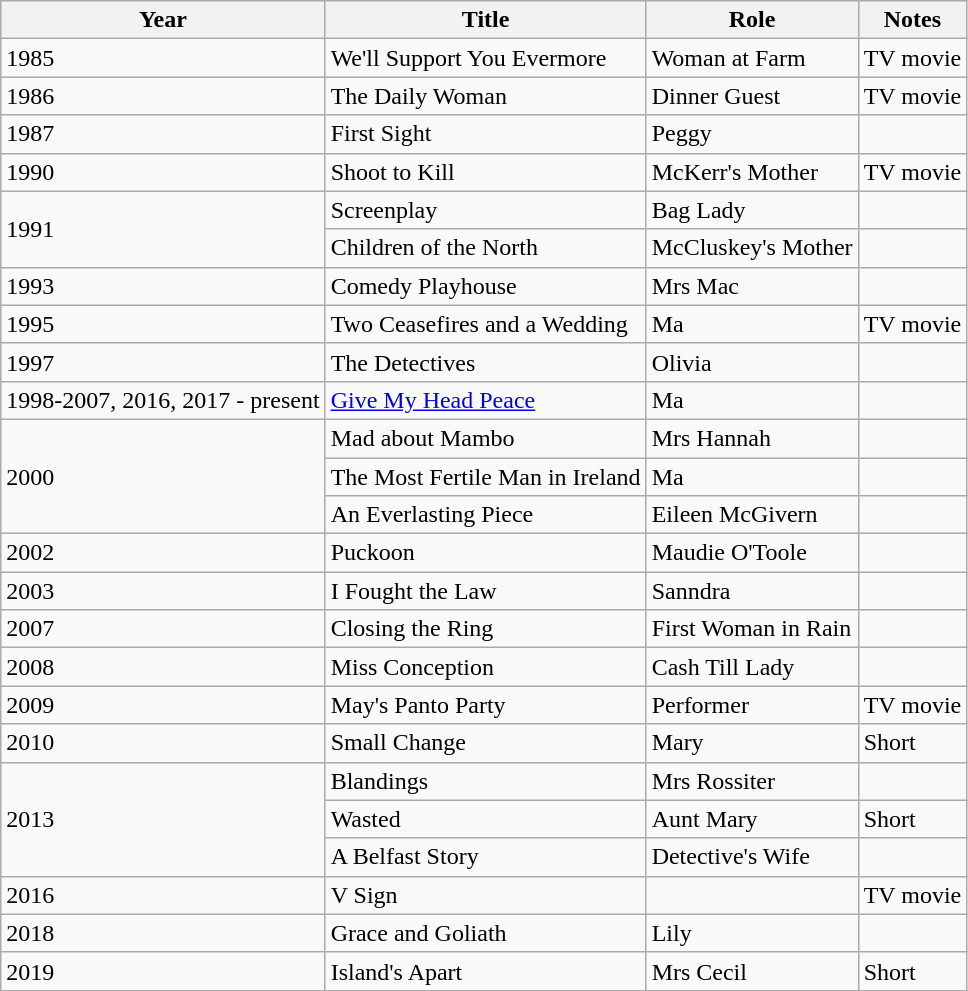<table class="wikitable sortable">
<tr>
<th>Year</th>
<th>Title</th>
<th>Role</th>
<th>Notes</th>
</tr>
<tr>
<td>1985</td>
<td>We'll Support You Evermore</td>
<td>Woman at Farm</td>
<td>TV movie</td>
</tr>
<tr>
<td>1986</td>
<td>The Daily Woman</td>
<td>Dinner Guest</td>
<td>TV movie</td>
</tr>
<tr>
<td>1987</td>
<td>First Sight</td>
<td>Peggy</td>
<td></td>
</tr>
<tr>
<td>1990</td>
<td>Shoot to Kill</td>
<td>McKerr's Mother</td>
<td>TV movie</td>
</tr>
<tr>
<td rowspan="2">1991</td>
<td>Screenplay</td>
<td>Bag Lady</td>
<td></td>
</tr>
<tr>
<td>Children of the North</td>
<td>McCluskey's Mother</td>
<td></td>
</tr>
<tr>
<td>1993</td>
<td>Comedy Playhouse</td>
<td>Mrs Mac</td>
<td></td>
</tr>
<tr>
<td>1995</td>
<td>Two Ceasefires and a Wedding</td>
<td>Ma</td>
<td>TV movie</td>
</tr>
<tr>
<td>1997</td>
<td>The Detectives</td>
<td>Olivia</td>
<td></td>
</tr>
<tr>
<td>1998-2007, 2016, 2017 - present</td>
<td><a href='#'>Give My Head Peace</a></td>
<td>Ma</td>
<td></td>
</tr>
<tr>
<td rowspan="3">2000</td>
<td>Mad about Mambo</td>
<td>Mrs Hannah</td>
<td></td>
</tr>
<tr>
<td>The Most Fertile Man in Ireland</td>
<td>Ma</td>
<td></td>
</tr>
<tr>
<td>An Everlasting Piece</td>
<td>Eileen McGivern</td>
<td></td>
</tr>
<tr>
<td>2002</td>
<td>Puckoon</td>
<td>Maudie O'Toole</td>
<td></td>
</tr>
<tr>
<td>2003</td>
<td>I Fought the Law</td>
<td>Sanndra</td>
<td></td>
</tr>
<tr>
<td>2007</td>
<td>Closing the Ring</td>
<td>First Woman in Rain</td>
<td></td>
</tr>
<tr>
<td>2008</td>
<td>Miss Conception</td>
<td>Cash Till Lady</td>
<td></td>
</tr>
<tr>
<td>2009</td>
<td>May's Panto Party</td>
<td>Performer</td>
<td>TV movie</td>
</tr>
<tr>
<td>2010</td>
<td>Small Change</td>
<td>Mary</td>
<td>Short</td>
</tr>
<tr>
<td rowspan="3">2013</td>
<td>Blandings</td>
<td>Mrs Rossiter</td>
<td></td>
</tr>
<tr>
<td>Wasted</td>
<td>Aunt Mary</td>
<td>Short</td>
</tr>
<tr>
<td>A Belfast Story</td>
<td>Detective's Wife</td>
<td></td>
</tr>
<tr>
<td>2016</td>
<td>V Sign</td>
<td></td>
<td>TV movie</td>
</tr>
<tr>
<td>2018</td>
<td>Grace and Goliath</td>
<td>Lily</td>
<td></td>
</tr>
<tr>
<td>2019</td>
<td>Island's Apart</td>
<td>Mrs Cecil</td>
<td>Short</td>
</tr>
</table>
